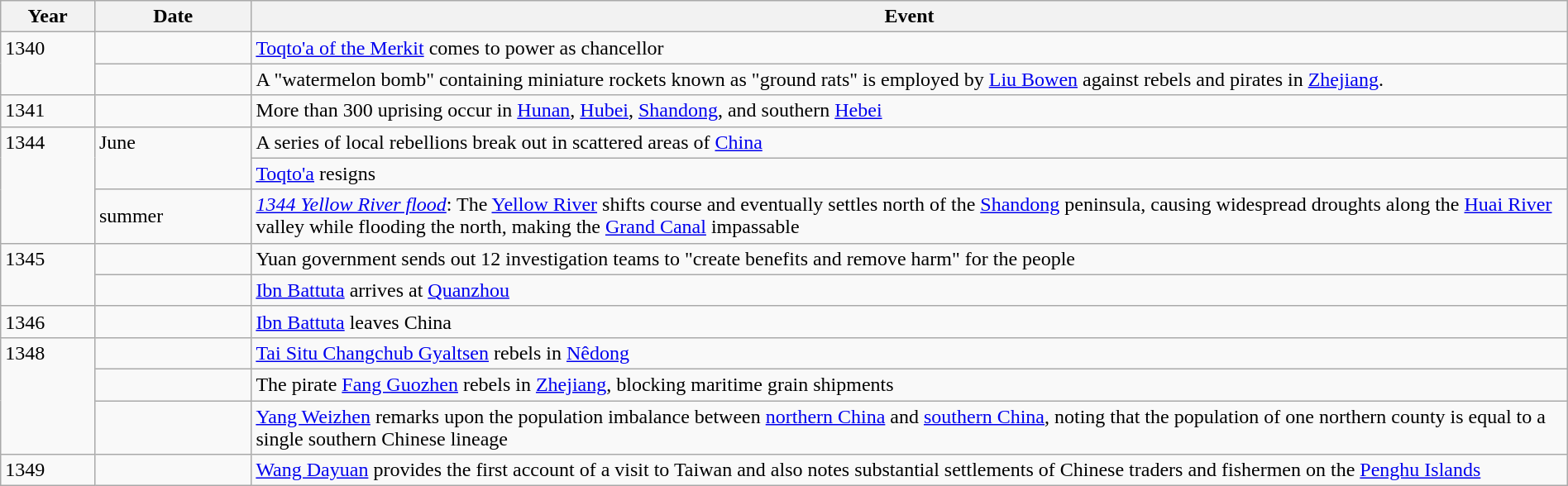<table class="wikitable" style="width:100%;">
<tr>
<th style="width:6%">Year</th>
<th style="width:10%">Date</th>
<th>Event</th>
</tr>
<tr>
<td rowspan="2" style="vertical-align:top;">1340</td>
<td></td>
<td><a href='#'>Toqto'a of the Merkit</a> comes to power as chancellor</td>
</tr>
<tr>
<td></td>
<td>A "watermelon bomb" containing miniature rockets known as "ground rats" is employed by <a href='#'>Liu Bowen</a> against rebels and pirates in <a href='#'>Zhejiang</a>.</td>
</tr>
<tr>
<td>1341</td>
<td></td>
<td>More than 300 uprising occur in <a href='#'>Hunan</a>, <a href='#'>Hubei</a>, <a href='#'>Shandong</a>, and southern <a href='#'>Hebei</a></td>
</tr>
<tr>
<td rowspan="3" style="vertical-align:top;">1344</td>
<td rowspan="2" style="vertical-align:top;">June</td>
<td>A series of local rebellions break out in scattered areas of <a href='#'>China</a></td>
</tr>
<tr>
<td><a href='#'>Toqto'a</a> resigns</td>
</tr>
<tr>
<td>summer</td>
<td><em><a href='#'>1344 Yellow River flood</a></em>: The <a href='#'>Yellow River</a> shifts course and eventually settles north of the <a href='#'>Shandong</a> peninsula, causing widespread droughts along the <a href='#'>Huai River</a> valley while flooding the north, making the <a href='#'>Grand Canal</a> impassable</td>
</tr>
<tr>
<td rowspan="2" style="vertical-align:top;">1345</td>
<td></td>
<td>Yuan government sends out 12 investigation teams to "create benefits and remove harm" for the people</td>
</tr>
<tr>
<td></td>
<td><a href='#'>Ibn Battuta</a> arrives at <a href='#'>Quanzhou</a></td>
</tr>
<tr>
<td>1346</td>
<td></td>
<td><a href='#'>Ibn Battuta</a> leaves China</td>
</tr>
<tr>
<td rowspan="3" style="vertical-align:top;">1348</td>
<td></td>
<td><a href='#'>Tai Situ Changchub Gyaltsen</a> rebels in <a href='#'>Nêdong</a></td>
</tr>
<tr>
<td></td>
<td>The pirate <a href='#'>Fang Guozhen</a> rebels in <a href='#'>Zhejiang</a>, blocking maritime grain shipments</td>
</tr>
<tr>
<td></td>
<td><a href='#'>Yang Weizhen</a> remarks upon the population imbalance between <a href='#'>northern China</a> and <a href='#'>southern China</a>, noting that the population of one northern county is equal to a single southern Chinese lineage</td>
</tr>
<tr>
<td>1349</td>
<td></td>
<td><a href='#'>Wang Dayuan</a> provides the first account of a visit to Taiwan and also notes substantial settlements of Chinese traders and fishermen on the <a href='#'>Penghu Islands</a></td>
</tr>
</table>
